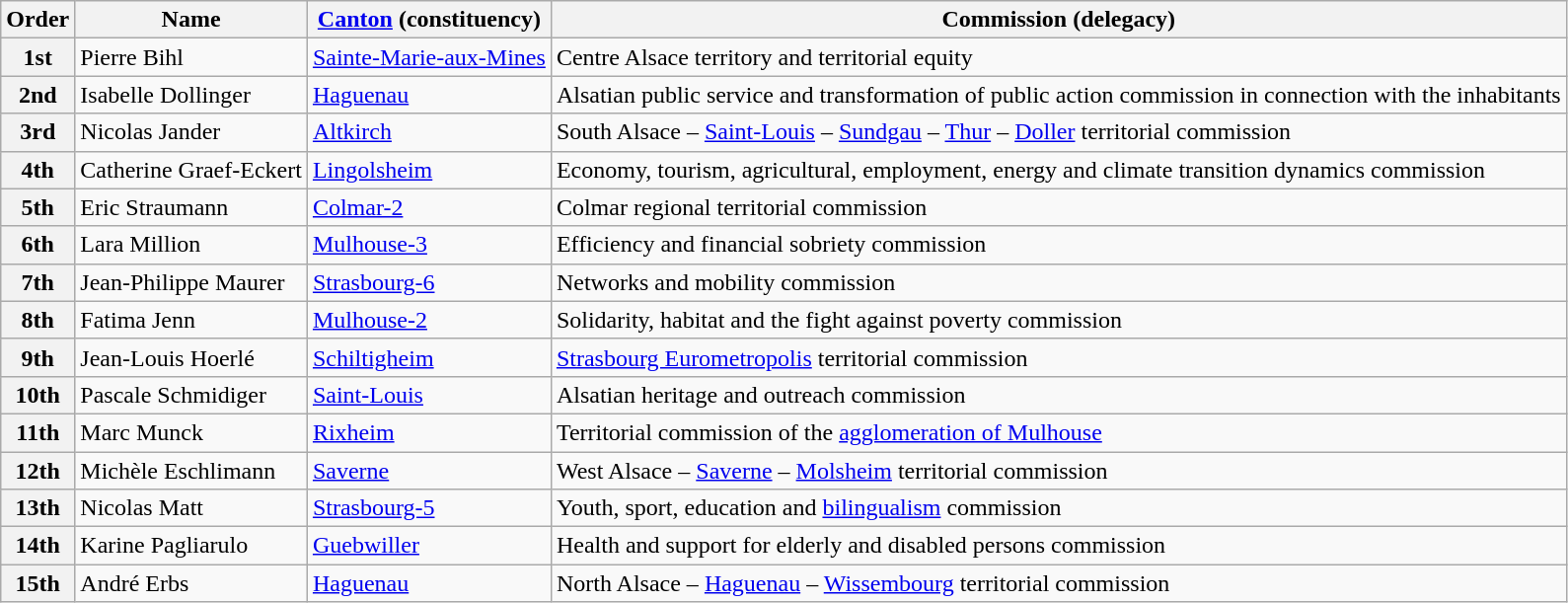<table class="wikitable">
<tr>
<th>Order</th>
<th>Name</th>
<th><a href='#'>Canton</a> (constituency)</th>
<th>Commission (delegacy)</th>
</tr>
<tr>
<th>1st</th>
<td>Pierre Bihl</td>
<td><a href='#'>Sainte-Marie-aux-Mines</a></td>
<td>Centre Alsace territory and territorial equity</td>
</tr>
<tr>
<th>2nd</th>
<td>Isabelle Dollinger</td>
<td><a href='#'>Haguenau</a></td>
<td>Alsatian public service and transformation of public action commission in connection with the inhabitants</td>
</tr>
<tr>
<th>3rd</th>
<td>Nicolas Jander</td>
<td><a href='#'>Altkirch</a></td>
<td>South Alsace – <a href='#'>Saint-Louis</a> – <a href='#'>Sundgau</a> – <a href='#'>Thur</a> – <a href='#'>Doller</a> territorial commission</td>
</tr>
<tr>
<th>4th</th>
<td>Catherine Graef-Eckert</td>
<td><a href='#'>Lingolsheim</a></td>
<td>Economy, tourism, agricultural, employment, energy and climate transition dynamics commission</td>
</tr>
<tr>
<th>5th</th>
<td>Eric Straumann</td>
<td><a href='#'>Colmar-2</a></td>
<td>Colmar regional territorial commission</td>
</tr>
<tr>
<th>6th</th>
<td>Lara Million</td>
<td><a href='#'>Mulhouse-3</a></td>
<td>Efficiency and financial sobriety commission</td>
</tr>
<tr>
<th>7th</th>
<td>Jean-Philippe Maurer</td>
<td><a href='#'>Strasbourg-6</a></td>
<td>Networks and mobility commission</td>
</tr>
<tr>
<th>8th</th>
<td>Fatima Jenn</td>
<td><a href='#'>Mulhouse-2</a></td>
<td>Solidarity, habitat and the fight against poverty commission</td>
</tr>
<tr>
<th>9th</th>
<td>Jean-Louis Hoerlé</td>
<td><a href='#'>Schiltigheim</a></td>
<td><a href='#'>Strasbourg Eurometropolis</a> territorial commission</td>
</tr>
<tr>
<th>10th</th>
<td>Pascale Schmidiger</td>
<td><a href='#'>Saint-Louis</a></td>
<td>Alsatian heritage and outreach commission</td>
</tr>
<tr>
<th>11th</th>
<td>Marc Munck</td>
<td><a href='#'>Rixheim</a></td>
<td>Territorial commission of the <a href='#'>agglomeration of Mulhouse</a></td>
</tr>
<tr>
<th>12th</th>
<td>Michèle Eschlimann</td>
<td><a href='#'>Saverne</a></td>
<td>West Alsace – <a href='#'>Saverne</a> – <a href='#'>Molsheim</a> territorial commission</td>
</tr>
<tr>
<th>13th</th>
<td>Nicolas Matt</td>
<td><a href='#'>Strasbourg-5</a></td>
<td>Youth, sport, education and <a href='#'>bilingualism</a> commission</td>
</tr>
<tr>
<th>14th</th>
<td>Karine Pagliarulo</td>
<td><a href='#'>Guebwiller</a></td>
<td>Health and support for elderly and disabled persons commission</td>
</tr>
<tr>
<th>15th</th>
<td>André Erbs</td>
<td><a href='#'>Haguenau</a></td>
<td>North Alsace – <a href='#'>Haguenau</a> – <a href='#'>Wissembourg</a> territorial commission</td>
</tr>
</table>
